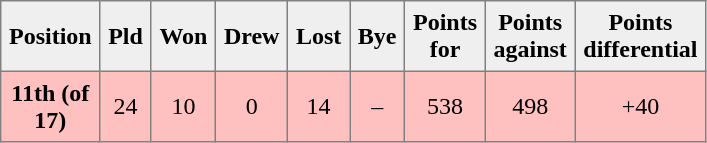<table style=border-collapse:collapse border=1 cellspacing=0 cellpadding=5>
<tr style="text-align:center; background:#efefef;">
<th width=20>Position</th>
<th width=20>Pld</th>
<th width=20>Won</th>
<th width=20>Drew</th>
<th width=20>Lost</th>
<th width=20>Bye</th>
<th width=20>Points for</th>
<th width=20>Points against</th>
<th width=25>Points differential</th>
</tr>
<tr style="text-align:center; background:#ffc0c0;">
<td><strong>11th (of 17)</strong></td>
<td>24</td>
<td>10</td>
<td>0</td>
<td>14</td>
<td>–</td>
<td>538</td>
<td>498</td>
<td>+40</td>
</tr>
</table>
